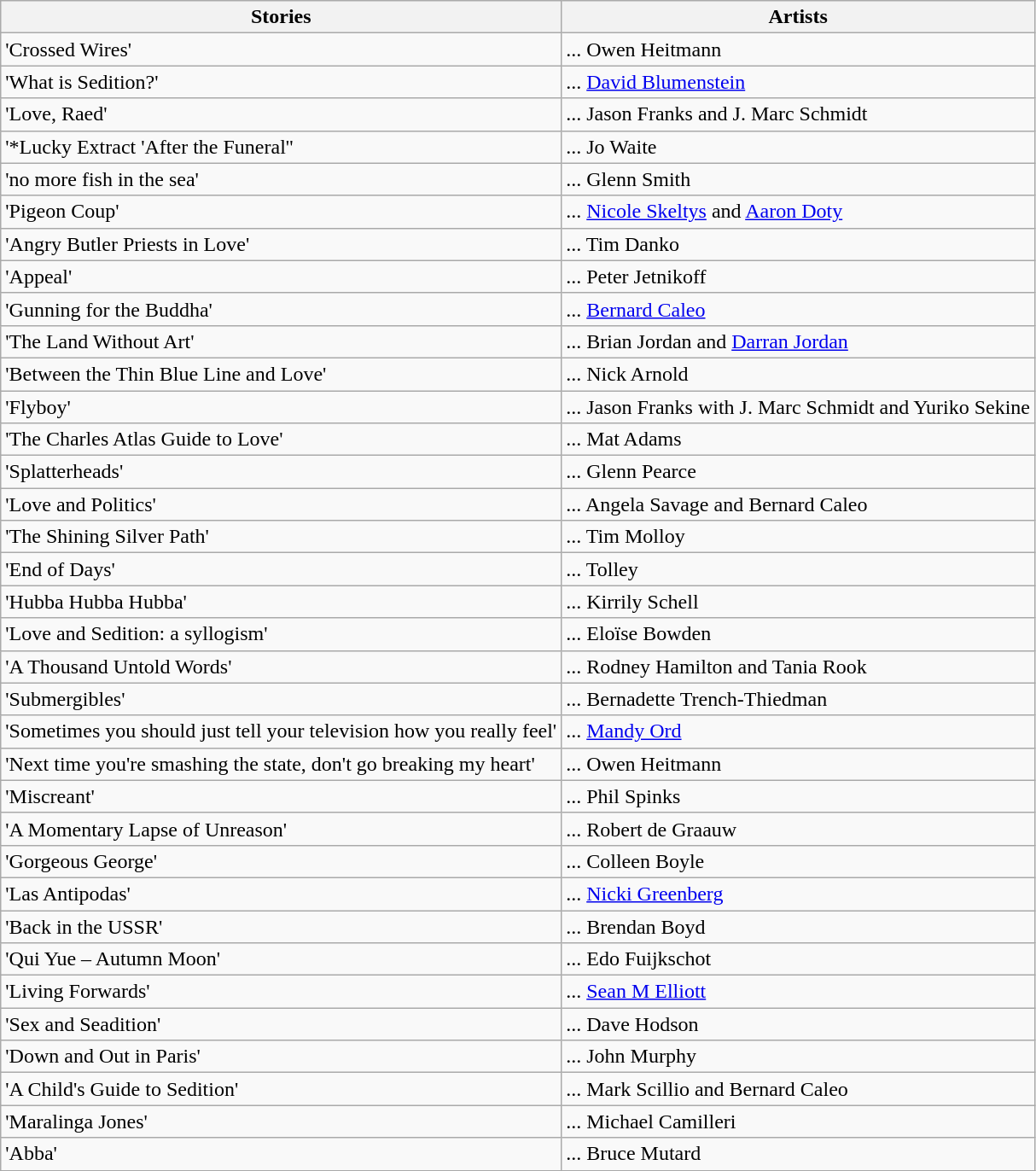<table class="wikitable">
<tr>
<th>Stories</th>
<th>Artists</th>
</tr>
<tr>
<td>'Crossed Wires'</td>
<td>... Owen Heitmann</td>
</tr>
<tr>
<td>'What is Sedition?'</td>
<td>... <a href='#'>David Blumenstein</a></td>
</tr>
<tr>
<td>'Love, Raed'</td>
<td>... Jason Franks and J. Marc Schmidt</td>
</tr>
<tr>
<td>'*Lucky Extract 'After the Funeral''</td>
<td>... Jo Waite</td>
</tr>
<tr>
<td>'no more fish in the sea'</td>
<td>... Glenn Smith</td>
</tr>
<tr>
<td>'Pigeon Coup'</td>
<td>... <a href='#'>Nicole Skeltys</a> and <a href='#'>Aaron Doty</a></td>
</tr>
<tr>
<td>'Angry Butler Priests in Love'</td>
<td>... Tim Danko</td>
</tr>
<tr>
<td>'Appeal'</td>
<td>... Peter Jetnikoff</td>
</tr>
<tr>
<td>'Gunning for the Buddha'</td>
<td>... <a href='#'>Bernard Caleo</a></td>
</tr>
<tr>
<td>'The Land Without Art'</td>
<td>... Brian Jordan and <a href='#'>Darran Jordan</a></td>
</tr>
<tr>
<td>'Between the Thin Blue Line and Love'</td>
<td>... Nick Arnold</td>
</tr>
<tr>
<td>'Flyboy'</td>
<td>... Jason Franks with J. Marc Schmidt and Yuriko Sekine</td>
</tr>
<tr>
<td>'The Charles Atlas Guide to Love'</td>
<td>... Mat Adams</td>
</tr>
<tr>
<td>'Splatterheads'</td>
<td>... Glenn Pearce</td>
</tr>
<tr>
<td>'Love and Politics'</td>
<td>... Angela Savage and Bernard Caleo</td>
</tr>
<tr>
<td>'The Shining Silver Path'</td>
<td>... Tim Molloy</td>
</tr>
<tr>
<td>'End of Days'</td>
<td>... Tolley</td>
</tr>
<tr>
<td>'Hubba Hubba Hubba'</td>
<td>... Kirrily Schell</td>
</tr>
<tr>
<td>'Love and Sedition: a syllogism'</td>
<td>... Eloïse Bowden</td>
</tr>
<tr>
<td>'A Thousand Untold Words'</td>
<td>... Rodney Hamilton and Tania Rook</td>
</tr>
<tr>
<td>'Submergibles'</td>
<td>... Bernadette Trench-Thiedman</td>
</tr>
<tr>
<td>'Sometimes you should just tell your television how you really feel'</td>
<td>... <a href='#'>Mandy Ord</a></td>
</tr>
<tr>
<td>'Next time you're smashing the state, don't go breaking my heart'</td>
<td>... Owen Heitmann</td>
</tr>
<tr>
<td>'Miscreant'</td>
<td>... Phil Spinks</td>
</tr>
<tr>
<td>'A Momentary Lapse of Unreason'</td>
<td>... Robert de Graauw</td>
</tr>
<tr>
<td>'Gorgeous George'</td>
<td>... Colleen Boyle</td>
</tr>
<tr>
<td>'Las Antipodas'</td>
<td>... <a href='#'>Nicki Greenberg</a></td>
</tr>
<tr>
<td>'Back in the USSR'</td>
<td>... Brendan Boyd</td>
</tr>
<tr>
<td>'Qui Yue – Autumn Moon'</td>
<td>... Edo Fuijkschot</td>
</tr>
<tr>
<td>'Living Forwards'</td>
<td>... <a href='#'>Sean M Elliott</a></td>
</tr>
<tr>
<td>'Sex and Seadition'</td>
<td>... Dave Hodson</td>
</tr>
<tr>
<td>'Down and Out in Paris'</td>
<td>... John Murphy</td>
</tr>
<tr>
<td>'A Child's Guide to Sedition'</td>
<td>... Mark Scillio and Bernard Caleo</td>
</tr>
<tr>
<td>'Maralinga Jones'</td>
<td>... Michael Camilleri</td>
</tr>
<tr>
<td>'Abba'</td>
<td>... Bruce Mutard</td>
</tr>
<tr>
</tr>
</table>
